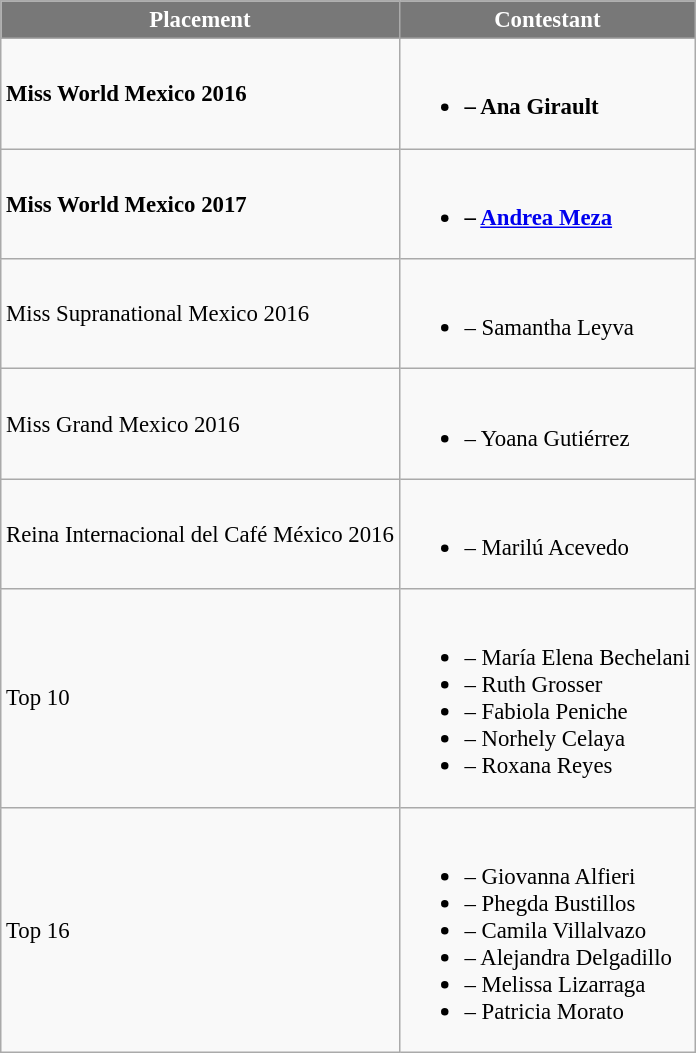<table class="wikitable sortable" style="font-size: 95%;">
<tr>
<th style="background-color:#787878;color:#FFFFFF;">Placement</th>
<th style="background-color:#787878;color:#FFFFFF;">Contestant</th>
</tr>
<tr>
<td><strong>Miss World Mexico 2016</strong></td>
<td><br><ul><li><strong> – Ana Girault</strong></li></ul></td>
</tr>
<tr>
<td><strong>Miss World Mexico 2017</strong></td>
<td><br><ul><li><strong> – <a href='#'>Andrea Meza</a></strong></li></ul></td>
</tr>
<tr>
<td>Miss Supranational Mexico 2016</td>
<td><br><ul><li> – Samantha Leyva</li></ul></td>
</tr>
<tr>
<td>Miss Grand Mexico 2016</td>
<td><br><ul><li> – Yoana Gutiérrez</li></ul></td>
</tr>
<tr>
<td>Reina Internacional del Café México 2016</td>
<td><br><ul><li> – Marilú Acevedo</li></ul></td>
</tr>
<tr>
<td>Top 10</td>
<td><br><ul><li> – María Elena Bechelani</li><li> – Ruth Grosser</li><li> – Fabiola Peniche</li><li> – Norhely Celaya</li><li> – Roxana Reyes</li></ul></td>
</tr>
<tr>
<td>Top 16</td>
<td><br><ul><li> – Giovanna Alfieri</li><li> – Phegda Bustillos</li><li> – Camila Villalvazo</li><li> – Alejandra Delgadillo</li><li> – Melissa Lizarraga</li><li> – Patricia Morato</li></ul></td>
</tr>
</table>
